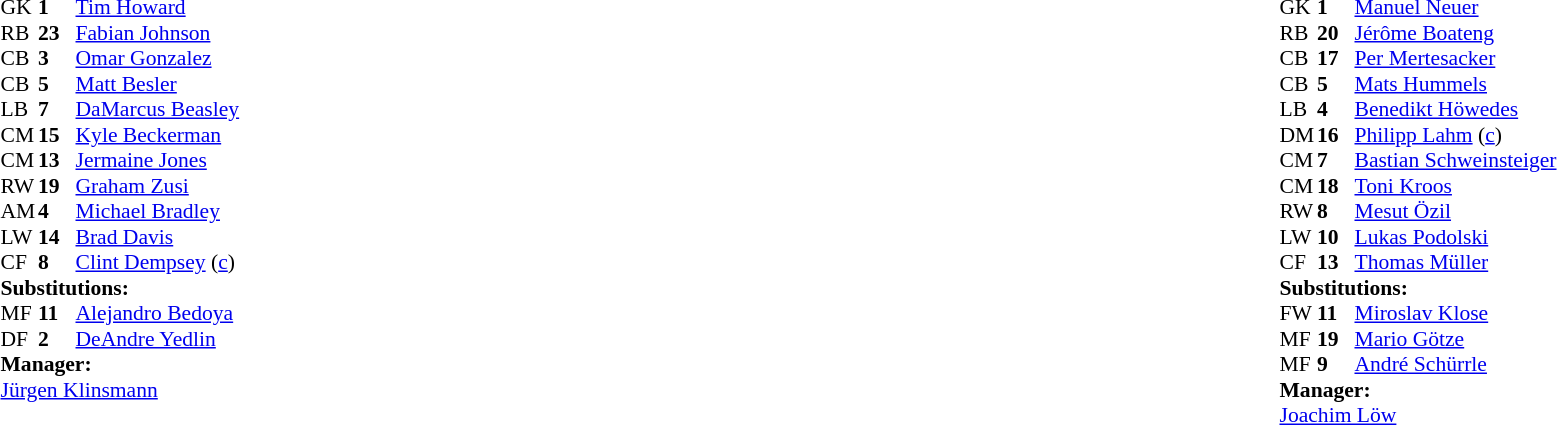<table width="100%">
<tr>
<td valign="top" width="40%"><br><table style="font-size: 90%" cellspacing="0" cellpadding="0">
<tr>
<th width=25></th>
<th width=25></th>
</tr>
<tr>
<td>GK</td>
<td><strong>1</strong></td>
<td><a href='#'>Tim Howard</a></td>
</tr>
<tr>
<td>RB</td>
<td><strong>23</strong></td>
<td><a href='#'>Fabian Johnson</a></td>
</tr>
<tr>
<td>CB</td>
<td><strong>3</strong></td>
<td><a href='#'>Omar Gonzalez</a></td>
<td></td>
</tr>
<tr>
<td>CB</td>
<td><strong>5</strong></td>
<td><a href='#'>Matt Besler</a></td>
</tr>
<tr>
<td>LB</td>
<td><strong>7</strong></td>
<td><a href='#'>DaMarcus Beasley</a></td>
</tr>
<tr>
<td>CM</td>
<td><strong>15</strong></td>
<td><a href='#'>Kyle Beckerman</a></td>
<td></td>
</tr>
<tr>
<td>CM</td>
<td><strong>13</strong></td>
<td><a href='#'>Jermaine Jones</a></td>
</tr>
<tr>
<td>RW</td>
<td><strong>19</strong></td>
<td><a href='#'>Graham Zusi</a></td>
<td></td>
<td></td>
</tr>
<tr>
<td>AM</td>
<td><strong>4</strong></td>
<td><a href='#'>Michael Bradley</a></td>
</tr>
<tr>
<td>LW</td>
<td><strong>14</strong></td>
<td><a href='#'>Brad Davis</a></td>
<td></td>
<td></td>
</tr>
<tr>
<td>CF</td>
<td><strong>8</strong></td>
<td><a href='#'>Clint Dempsey</a> (<a href='#'>c</a>)</td>
</tr>
<tr>
<td colspan=3><strong>Substitutions:</strong></td>
</tr>
<tr>
<td>MF</td>
<td><strong>11</strong></td>
<td><a href='#'>Alejandro Bedoya</a></td>
<td></td>
<td></td>
</tr>
<tr>
<td>DF</td>
<td><strong>2</strong></td>
<td><a href='#'>DeAndre Yedlin</a></td>
<td></td>
<td></td>
</tr>
<tr>
<td colspan=3><strong>Manager:</strong></td>
</tr>
<tr>
<td colspan=3> <a href='#'>Jürgen Klinsmann</a></td>
</tr>
</table>
</td>
<td valign="top"></td>
<td valign="top" width="50%"><br><table style="font-size: 90%; margin: auto;" cellspacing="0" cellpadding="0">
<tr>
<th width="25"></th>
<th width="25"></th>
</tr>
<tr>
<td>GK</td>
<td><strong>1</strong></td>
<td><a href='#'>Manuel Neuer</a></td>
</tr>
<tr>
<td>RB</td>
<td><strong>20</strong></td>
<td><a href='#'>Jérôme Boateng</a></td>
</tr>
<tr>
<td>CB</td>
<td><strong>17</strong></td>
<td><a href='#'>Per Mertesacker</a></td>
</tr>
<tr>
<td>CB</td>
<td><strong>5</strong></td>
<td><a href='#'>Mats Hummels</a></td>
</tr>
<tr>
<td>LB</td>
<td><strong>4</strong></td>
<td><a href='#'>Benedikt Höwedes</a></td>
<td></td>
</tr>
<tr>
<td>DM</td>
<td><strong>16</strong></td>
<td><a href='#'>Philipp Lahm</a> (<a href='#'>c</a>)</td>
</tr>
<tr>
<td>CM</td>
<td><strong>7</strong></td>
<td><a href='#'>Bastian Schweinsteiger</a></td>
<td></td>
<td></td>
</tr>
<tr>
<td>CM</td>
<td><strong>18</strong></td>
<td><a href='#'>Toni Kroos</a></td>
</tr>
<tr>
<td>RW</td>
<td><strong>8</strong></td>
<td><a href='#'>Mesut Özil</a></td>
<td></td>
<td></td>
</tr>
<tr>
<td>LW</td>
<td><strong>10</strong></td>
<td><a href='#'>Lukas Podolski</a></td>
<td></td>
<td></td>
</tr>
<tr>
<td>CF</td>
<td><strong>13</strong></td>
<td><a href='#'>Thomas Müller</a></td>
</tr>
<tr>
<td colspan=3><strong>Substitutions:</strong></td>
</tr>
<tr>
<td>FW</td>
<td><strong>11</strong></td>
<td><a href='#'>Miroslav Klose</a></td>
<td></td>
<td></td>
</tr>
<tr>
<td>MF</td>
<td><strong>19</strong></td>
<td><a href='#'>Mario Götze</a></td>
<td></td>
<td></td>
</tr>
<tr>
<td>MF</td>
<td><strong>9</strong></td>
<td><a href='#'>André Schürrle</a></td>
<td></td>
<td></td>
</tr>
<tr>
<td colspan=3><strong>Manager:</strong></td>
</tr>
<tr>
<td colspan=3><a href='#'>Joachim Löw</a></td>
</tr>
</table>
</td>
</tr>
</table>
